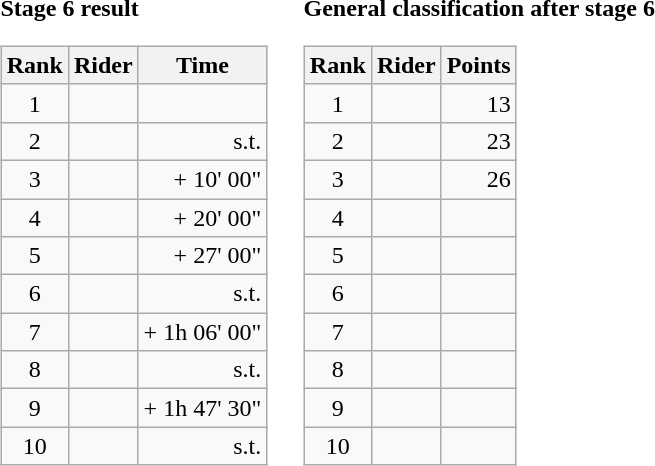<table>
<tr>
<td><strong>Stage 6 result</strong><br><table class="wikitable">
<tr>
<th scope="col">Rank</th>
<th scope="col">Rider</th>
<th scope="col">Time</th>
</tr>
<tr>
<td style="text-align:center;">1</td>
<td></td>
<td style="text-align:right;"></td>
</tr>
<tr>
<td style="text-align:center;">2</td>
<td></td>
<td style="text-align:right;">s.t.</td>
</tr>
<tr>
<td style="text-align:center;">3</td>
<td></td>
<td style="text-align:right;">+ 10' 00"</td>
</tr>
<tr>
<td style="text-align:center;">4</td>
<td></td>
<td style="text-align:right;">+ 20' 00"</td>
</tr>
<tr>
<td style="text-align:center;">5</td>
<td></td>
<td style="text-align:right;">+ 27' 00"</td>
</tr>
<tr>
<td style="text-align:center;">6</td>
<td></td>
<td style="text-align:right;">s.t.</td>
</tr>
<tr>
<td style="text-align:center;">7</td>
<td></td>
<td style="text-align:right;">+ 1h 06' 00"</td>
</tr>
<tr>
<td style="text-align:center;">8</td>
<td></td>
<td style="text-align:right;">s.t.</td>
</tr>
<tr>
<td style="text-align:center;">9</td>
<td></td>
<td style="text-align:right;">+ 1h 47' 30"</td>
</tr>
<tr>
<td style="text-align:center;">10</td>
<td></td>
<td style="text-align:right;">s.t.</td>
</tr>
</table>
</td>
<td></td>
<td><strong>General classification after stage 6</strong><br><table class="wikitable">
<tr>
<th scope="col">Rank</th>
<th scope="col">Rider</th>
<th scope="col">Points</th>
</tr>
<tr>
<td style="text-align:center;">1</td>
<td></td>
<td style="text-align:right;">13</td>
</tr>
<tr>
<td style="text-align:center;">2</td>
<td></td>
<td style="text-align:right;">23</td>
</tr>
<tr>
<td style="text-align:center;">3</td>
<td></td>
<td style="text-align:right;">26</td>
</tr>
<tr>
<td style="text-align:center;">4</td>
<td></td>
<td></td>
</tr>
<tr>
<td style="text-align:center;">5</td>
<td></td>
<td></td>
</tr>
<tr>
<td style="text-align:center;">6</td>
<td></td>
<td></td>
</tr>
<tr>
<td style="text-align:center;">7</td>
<td></td>
<td></td>
</tr>
<tr>
<td style="text-align:center;">8</td>
<td></td>
<td></td>
</tr>
<tr>
<td style="text-align:center;">9</td>
<td></td>
<td></td>
</tr>
<tr>
<td style="text-align:center;">10</td>
<td></td>
<td></td>
</tr>
</table>
</td>
</tr>
</table>
